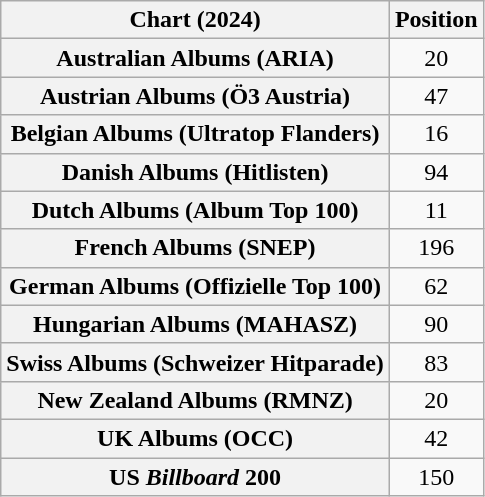<table class="wikitable sortable plainrowheaders" style="text-align:center">
<tr>
<th scope="col">Chart (2024)</th>
<th scope="col">Position</th>
</tr>
<tr>
<th scope="row">Australian Albums (ARIA)</th>
<td>20</td>
</tr>
<tr>
<th scope="row">Austrian Albums (Ö3 Austria)</th>
<td>47</td>
</tr>
<tr>
<th scope="row">Belgian Albums (Ultratop Flanders)</th>
<td>16</td>
</tr>
<tr>
<th scope="row">Danish Albums (Hitlisten)</th>
<td>94</td>
</tr>
<tr>
<th scope="row">Dutch Albums (Album Top 100)</th>
<td>11</td>
</tr>
<tr>
<th scope="row">French Albums (SNEP)</th>
<td>196</td>
</tr>
<tr>
<th scope="row">German Albums (Offizielle Top 100)</th>
<td>62</td>
</tr>
<tr>
<th scope="row">Hungarian Albums (MAHASZ)</th>
<td>90</td>
</tr>
<tr>
<th scope="row">Swiss Albums (Schweizer Hitparade)</th>
<td>83</td>
</tr>
<tr>
<th scope="row">New Zealand Albums (RMNZ)</th>
<td>20</td>
</tr>
<tr>
<th scope="row">UK Albums (OCC)</th>
<td>42</td>
</tr>
<tr>
<th scope="row">US <em>Billboard</em> 200</th>
<td>150</td>
</tr>
</table>
